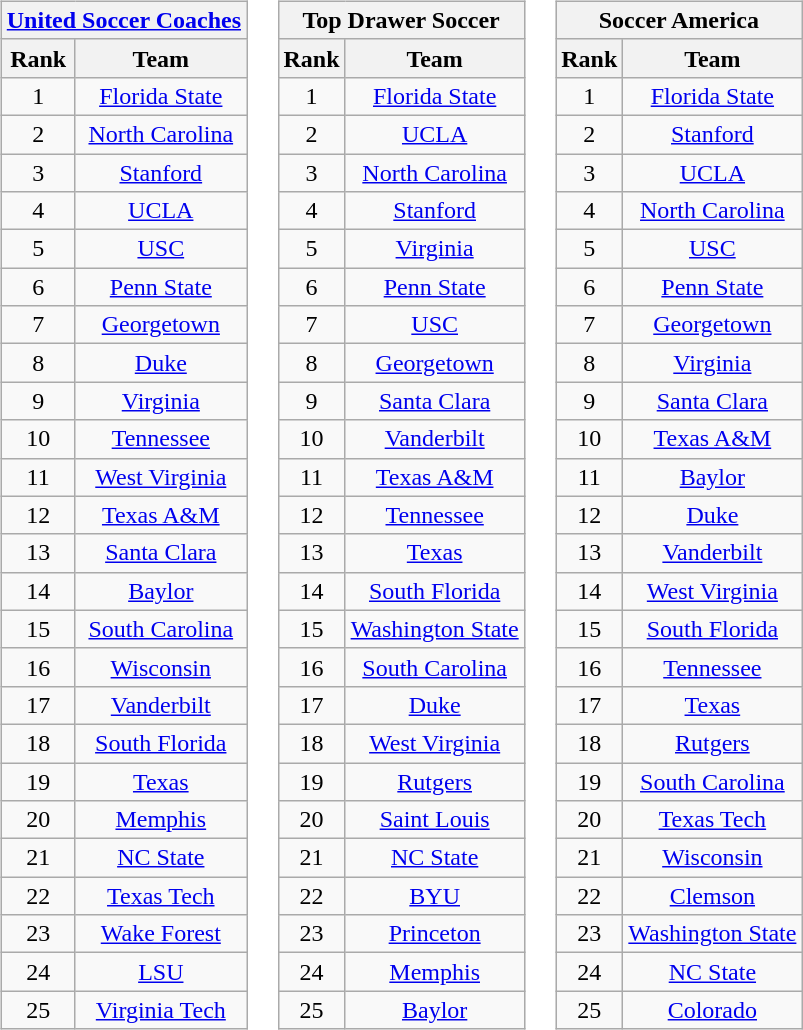<table>
<tr style="vertical-align:top;">
<td><br><table class="wikitable" style="text-align:center;">
<tr>
<th colspan=2><strong><a href='#'>United Soccer Coaches</a></strong></th>
</tr>
<tr>
<th>Rank</th>
<th>Team</th>
</tr>
<tr>
<td>1</td>
<td><a href='#'>Florida State</a></td>
</tr>
<tr>
<td>2</td>
<td><a href='#'>North Carolina</a></td>
</tr>
<tr>
<td>3</td>
<td><a href='#'>Stanford</a></td>
</tr>
<tr>
<td>4</td>
<td><a href='#'>UCLA</a></td>
</tr>
<tr>
<td>5</td>
<td><a href='#'>USC</a></td>
</tr>
<tr>
<td>6</td>
<td><a href='#'>Penn State</a></td>
</tr>
<tr>
<td>7</td>
<td><a href='#'>Georgetown</a></td>
</tr>
<tr>
<td>8</td>
<td><a href='#'>Duke</a></td>
</tr>
<tr>
<td>9</td>
<td><a href='#'>Virginia</a></td>
</tr>
<tr>
<td>10</td>
<td><a href='#'>Tennessee</a></td>
</tr>
<tr>
<td>11</td>
<td><a href='#'>West Virginia</a></td>
</tr>
<tr>
<td>12</td>
<td><a href='#'>Texas A&M</a></td>
</tr>
<tr>
<td>13</td>
<td><a href='#'>Santa Clara</a></td>
</tr>
<tr>
<td>14</td>
<td><a href='#'>Baylor</a></td>
</tr>
<tr>
<td>15</td>
<td><a href='#'>South Carolina</a></td>
</tr>
<tr>
<td>16</td>
<td><a href='#'>Wisconsin</a></td>
</tr>
<tr>
<td>17</td>
<td><a href='#'>Vanderbilt</a></td>
</tr>
<tr>
<td>18</td>
<td><a href='#'>South Florida</a></td>
</tr>
<tr>
<td>19</td>
<td><a href='#'>Texas</a></td>
</tr>
<tr>
<td>20</td>
<td><a href='#'>Memphis</a></td>
</tr>
<tr>
<td>21</td>
<td><a href='#'>NC State</a></td>
</tr>
<tr>
<td>22</td>
<td><a href='#'>Texas Tech</a></td>
</tr>
<tr>
<td>23</td>
<td><a href='#'>Wake Forest</a></td>
</tr>
<tr>
<td>24</td>
<td><a href='#'>LSU</a></td>
</tr>
<tr>
<td>25</td>
<td><a href='#'>Virginia Tech</a></td>
</tr>
</table>
</td>
<td><br><table class="wikitable" style="text-align:center;">
<tr>
<th colspan=2><strong>Top Drawer Soccer</strong></th>
</tr>
<tr>
<th>Rank</th>
<th>Team</th>
</tr>
<tr>
<td>1</td>
<td><a href='#'>Florida State</a></td>
</tr>
<tr>
<td>2</td>
<td><a href='#'>UCLA</a></td>
</tr>
<tr>
<td>3</td>
<td><a href='#'>North Carolina</a></td>
</tr>
<tr>
<td>4</td>
<td><a href='#'>Stanford</a></td>
</tr>
<tr>
<td>5</td>
<td><a href='#'>Virginia</a></td>
</tr>
<tr>
<td>6</td>
<td><a href='#'>Penn State</a></td>
</tr>
<tr>
<td>7</td>
<td><a href='#'>USC</a></td>
</tr>
<tr>
<td>8</td>
<td><a href='#'>Georgetown</a></td>
</tr>
<tr>
<td>9</td>
<td><a href='#'>Santa Clara</a></td>
</tr>
<tr>
<td>10</td>
<td><a href='#'>Vanderbilt</a></td>
</tr>
<tr>
<td>11</td>
<td><a href='#'>Texas A&M</a></td>
</tr>
<tr>
<td>12</td>
<td><a href='#'>Tennessee</a></td>
</tr>
<tr>
<td>13</td>
<td><a href='#'>Texas</a></td>
</tr>
<tr>
<td>14</td>
<td><a href='#'>South Florida</a></td>
</tr>
<tr>
<td>15</td>
<td><a href='#'>Washington State</a></td>
</tr>
<tr>
<td>16</td>
<td><a href='#'>South Carolina</a></td>
</tr>
<tr>
<td>17</td>
<td><a href='#'>Duke</a></td>
</tr>
<tr>
<td>18</td>
<td><a href='#'>West Virginia</a></td>
</tr>
<tr>
<td>19</td>
<td><a href='#'>Rutgers</a></td>
</tr>
<tr>
<td>20</td>
<td><a href='#'>Saint Louis</a></td>
</tr>
<tr>
<td>21</td>
<td><a href='#'>NC State</a></td>
</tr>
<tr>
<td>22</td>
<td><a href='#'>BYU</a></td>
</tr>
<tr>
<td>23</td>
<td><a href='#'>Princeton</a></td>
</tr>
<tr>
<td>24</td>
<td><a href='#'>Memphis</a></td>
</tr>
<tr>
<td>25</td>
<td><a href='#'>Baylor</a></td>
</tr>
</table>
</td>
<td><br><table class="wikitable" style="text-align:center;">
<tr>
<th colspan=2><strong>Soccer America</strong></th>
</tr>
<tr>
<th>Rank</th>
<th>Team</th>
</tr>
<tr>
<td>1</td>
<td><a href='#'>Florida State</a></td>
</tr>
<tr>
<td>2</td>
<td><a href='#'>Stanford</a></td>
</tr>
<tr>
<td>3</td>
<td><a href='#'>UCLA</a></td>
</tr>
<tr>
<td>4</td>
<td><a href='#'>North Carolina</a></td>
</tr>
<tr>
<td>5</td>
<td><a href='#'>USC</a></td>
</tr>
<tr>
<td>6</td>
<td><a href='#'>Penn State</a></td>
</tr>
<tr>
<td>7</td>
<td><a href='#'>Georgetown</a></td>
</tr>
<tr>
<td>8</td>
<td><a href='#'>Virginia</a></td>
</tr>
<tr>
<td>9</td>
<td><a href='#'>Santa Clara</a></td>
</tr>
<tr>
<td>10</td>
<td><a href='#'>Texas A&M</a></td>
</tr>
<tr>
<td>11</td>
<td><a href='#'>Baylor</a></td>
</tr>
<tr>
<td>12</td>
<td><a href='#'>Duke</a></td>
</tr>
<tr>
<td>13</td>
<td><a href='#'>Vanderbilt</a></td>
</tr>
<tr>
<td>14</td>
<td><a href='#'>West Virginia</a></td>
</tr>
<tr>
<td>15</td>
<td><a href='#'>South Florida</a></td>
</tr>
<tr>
<td>16</td>
<td><a href='#'>Tennessee</a></td>
</tr>
<tr>
<td>17</td>
<td><a href='#'>Texas</a></td>
</tr>
<tr>
<td>18</td>
<td><a href='#'>Rutgers</a></td>
</tr>
<tr>
<td>19</td>
<td><a href='#'>South Carolina</a></td>
</tr>
<tr>
<td>20</td>
<td><a href='#'>Texas Tech</a></td>
</tr>
<tr>
<td>21</td>
<td><a href='#'>Wisconsin</a></td>
</tr>
<tr>
<td>22</td>
<td><a href='#'>Clemson</a></td>
</tr>
<tr>
<td>23</td>
<td><a href='#'>Washington State</a></td>
</tr>
<tr>
<td>24</td>
<td><a href='#'>NC State</a></td>
</tr>
<tr>
<td>25</td>
<td><a href='#'>Colorado</a></td>
</tr>
</table>
</td>
</tr>
</table>
